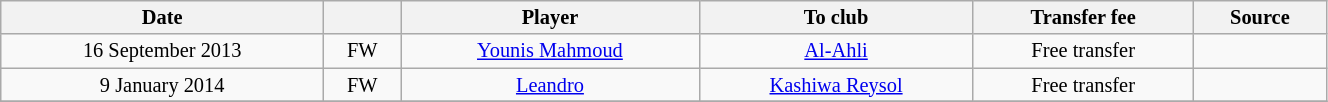<table class="wikitable sortable" style="width:70%; text-align:center; font-size:85%; text-align:centre;">
<tr>
<th>Date</th>
<th></th>
<th>Player</th>
<th>To club</th>
<th>Transfer fee</th>
<th>Source</th>
</tr>
<tr>
<td>16 September 2013</td>
<td>FW</td>
<td> <a href='#'>Younis Mahmoud</a></td>
<td> <a href='#'>Al-Ahli</a></td>
<td>Free transfer</td>
<td></td>
</tr>
<tr>
<td>9 January 2014</td>
<td>FW</td>
<td> <a href='#'>Leandro</a></td>
<td> <a href='#'>Kashiwa Reysol</a></td>
<td>Free transfer</td>
<td></td>
</tr>
<tr>
</tr>
</table>
